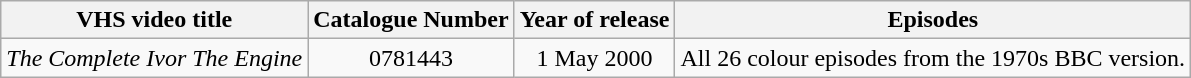<table class="wikitable">
<tr>
<th>VHS video title</th>
<th>Catalogue Number</th>
<th>Year of release</th>
<th>Episodes</th>
</tr>
<tr>
<td align="center"><em>The Complete Ivor The Engine</em></td>
<td align="center">0781443</td>
<td align="center">1 May 2000</td>
<td align="center">All 26 colour episodes from the 1970s BBC version.</td>
</tr>
</table>
